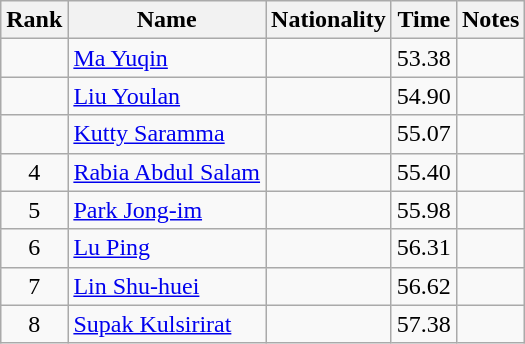<table class="wikitable sortable" style="text-align:center">
<tr>
<th>Rank</th>
<th>Name</th>
<th>Nationality</th>
<th>Time</th>
<th>Notes</th>
</tr>
<tr>
<td></td>
<td align=left><a href='#'>Ma Yuqin</a></td>
<td align=left></td>
<td>53.38</td>
<td></td>
</tr>
<tr>
<td></td>
<td align=left><a href='#'>Liu Youlan</a></td>
<td align=left></td>
<td>54.90</td>
<td></td>
</tr>
<tr>
<td></td>
<td align=left><a href='#'>Kutty Saramma</a></td>
<td align=left></td>
<td>55.07</td>
<td></td>
</tr>
<tr>
<td>4</td>
<td align=left><a href='#'>Rabia Abdul Salam</a></td>
<td align=left></td>
<td>55.40</td>
<td></td>
</tr>
<tr>
<td>5</td>
<td align=left><a href='#'>Park Jong-im</a></td>
<td align=left></td>
<td>55.98</td>
<td></td>
</tr>
<tr>
<td>6</td>
<td align=left><a href='#'>Lu Ping</a></td>
<td align=left></td>
<td>56.31</td>
<td></td>
</tr>
<tr>
<td>7</td>
<td align=left><a href='#'>Lin Shu-huei</a></td>
<td align=left></td>
<td>56.62</td>
<td></td>
</tr>
<tr>
<td>8</td>
<td align=left><a href='#'>Supak Kulsirirat</a></td>
<td align=left></td>
<td>57.38</td>
<td></td>
</tr>
</table>
